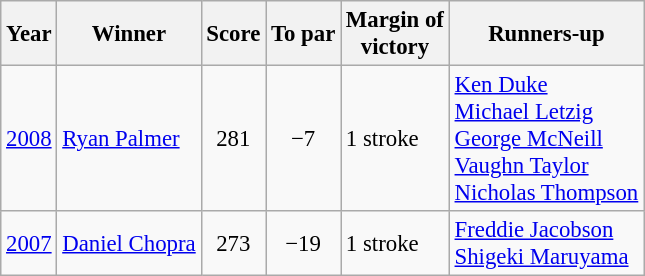<table class=wikitable style="font-size:95%">
<tr>
<th>Year</th>
<th>Winner</th>
<th>Score</th>
<th>To par</th>
<th>Margin of<br>victory</th>
<th>Runners-up</th>
</tr>
<tr>
<td><a href='#'>2008</a></td>
<td> <a href='#'>Ryan Palmer</a></td>
<td align=center>281</td>
<td align=center>−7</td>
<td>1 stroke</td>
<td> <a href='#'>Ken Duke</a><br> <a href='#'>Michael Letzig</a><br> <a href='#'>George McNeill</a><br> <a href='#'>Vaughn Taylor</a><br> <a href='#'>Nicholas Thompson</a></td>
</tr>
<tr>
<td><a href='#'>2007</a></td>
<td> <a href='#'>Daniel Chopra</a></td>
<td align=center>273</td>
<td align=center>−19</td>
<td>1 stroke</td>
<td> <a href='#'>Freddie Jacobson</a><br> <a href='#'>Shigeki Maruyama</a></td>
</tr>
</table>
